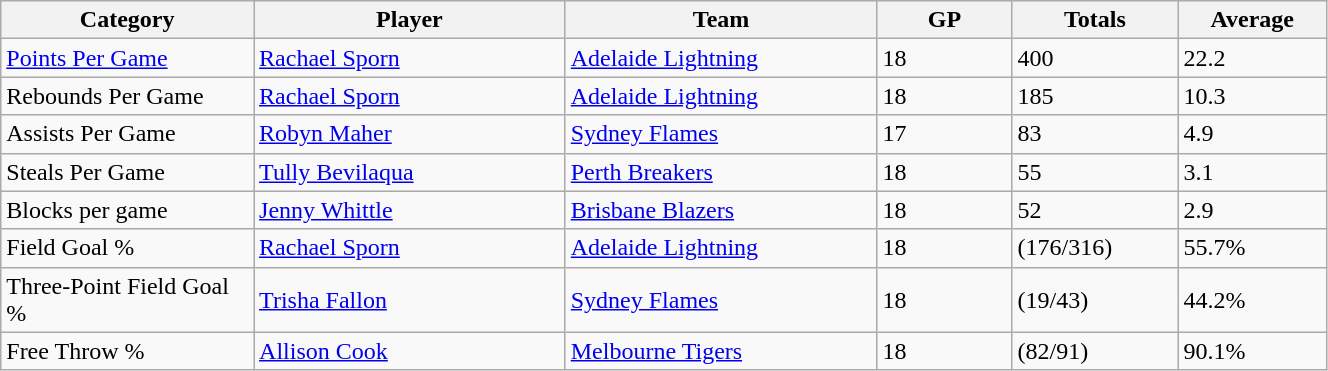<table class="wikitable" style="width: 70%">
<tr>
<th width=100>Category</th>
<th width=125>Player</th>
<th width=125>Team</th>
<th width=50>GP</th>
<th width=50>Totals</th>
<th width=50>Average</th>
</tr>
<tr>
<td><a href='#'>Points Per Game</a></td>
<td><a href='#'>Rachael Sporn</a></td>
<td><a href='#'>Adelaide Lightning</a></td>
<td>18</td>
<td>400</td>
<td>22.2</td>
</tr>
<tr>
<td>Rebounds Per Game</td>
<td><a href='#'>Rachael Sporn</a></td>
<td><a href='#'>Adelaide Lightning</a></td>
<td>18</td>
<td>185</td>
<td>10.3</td>
</tr>
<tr>
<td>Assists Per Game</td>
<td><a href='#'>Robyn Maher</a></td>
<td><a href='#'>Sydney Flames</a></td>
<td>17</td>
<td>83</td>
<td>4.9</td>
</tr>
<tr>
<td>Steals Per Game</td>
<td><a href='#'>Tully Bevilaqua</a></td>
<td><a href='#'>Perth Breakers</a></td>
<td>18</td>
<td>55</td>
<td>3.1</td>
</tr>
<tr>
<td>Blocks per game</td>
<td><a href='#'>Jenny Whittle</a></td>
<td><a href='#'>Brisbane Blazers</a></td>
<td>18</td>
<td>52</td>
<td>2.9</td>
</tr>
<tr>
<td>Field Goal %</td>
<td><a href='#'>Rachael Sporn</a></td>
<td><a href='#'>Adelaide Lightning</a></td>
<td>18</td>
<td>(176/316)</td>
<td>55.7%</td>
</tr>
<tr>
<td>Three-Point Field Goal %</td>
<td><a href='#'>Trisha Fallon</a></td>
<td><a href='#'>Sydney Flames</a></td>
<td>18</td>
<td>(19/43)</td>
<td>44.2%</td>
</tr>
<tr>
<td>Free Throw %</td>
<td><a href='#'>Allison Cook</a></td>
<td><a href='#'>Melbourne Tigers</a></td>
<td>18</td>
<td>(82/91)</td>
<td>90.1%</td>
</tr>
</table>
